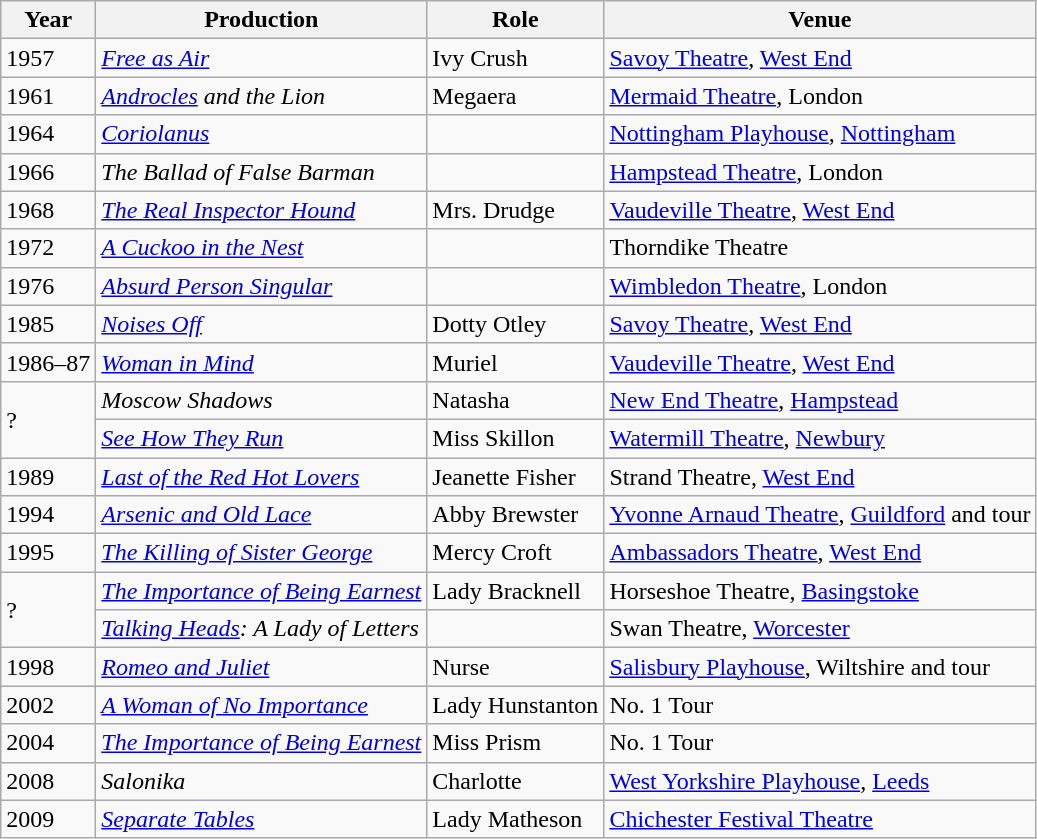<table class="wikitable">
<tr>
<th>Year</th>
<th>Production</th>
<th>Role</th>
<th>Venue</th>
</tr>
<tr>
<td>1957</td>
<td><em><a href='#'>Free as Air</a></em></td>
<td>Ivy Crush</td>
<td><a href='#'>Savoy Theatre</a>, <a href='#'>West End</a></td>
</tr>
<tr>
<td>1961</td>
<td><em><a href='#'>Androcles</a> and the Lion</em></td>
<td>Megaera</td>
<td><a href='#'>Mermaid Theatre</a>, London</td>
</tr>
<tr>
<td>1964</td>
<td><em><a href='#'>Coriolanus</a></em></td>
<td></td>
<td><a href='#'>Nottingham Playhouse</a>, <a href='#'>Nottingham</a></td>
</tr>
<tr>
<td>1966</td>
<td><em>The Ballad of False Barman</em></td>
<td></td>
<td><a href='#'>Hampstead Theatre</a>, London</td>
</tr>
<tr>
<td>1968</td>
<td><em><a href='#'>The Real Inspector Hound</a></em></td>
<td>Mrs. Drudge</td>
<td><a href='#'>Vaudeville Theatre</a>, <a href='#'>West End</a></td>
</tr>
<tr>
<td>1972</td>
<td><em><a href='#'>A Cuckoo in the Nest</a></em></td>
<td></td>
<td>Thorndike Theatre</td>
</tr>
<tr>
<td>1976</td>
<td><em><a href='#'>Absurd Person Singular</a></em></td>
<td></td>
<td><a href='#'>Wimbledon Theatre</a>, London</td>
</tr>
<tr>
<td>1985</td>
<td><em><a href='#'>Noises Off</a></em></td>
<td>Dotty Otley</td>
<td><a href='#'>Savoy Theatre</a>, <a href='#'>West End</a></td>
</tr>
<tr>
<td>1986–87</td>
<td><em><a href='#'>Woman in Mind</a></em></td>
<td>Muriel</td>
<td><a href='#'>Vaudeville Theatre</a>, <a href='#'>West End</a></td>
</tr>
<tr>
<td rowspan="2">?</td>
<td><em>Moscow Shadows</em></td>
<td>Natasha</td>
<td><a href='#'>New End Theatre</a>, <a href='#'>Hampstead</a></td>
</tr>
<tr>
<td><em><a href='#'>See How They Run</a></em></td>
<td>Miss Skillon</td>
<td><a href='#'>Watermill Theatre</a>, <a href='#'>Newbury</a></td>
</tr>
<tr>
<td>1989</td>
<td><em><a href='#'>Last of the Red Hot Lovers</a></em></td>
<td>Jeanette Fisher</td>
<td>Strand Theatre, <a href='#'>West End</a></td>
</tr>
<tr>
<td>1994</td>
<td><em><a href='#'>Arsenic and Old Lace</a></em></td>
<td>Abby Brewster</td>
<td><a href='#'>Yvonne Arnaud Theatre</a>, <a href='#'>Guildford</a> and tour</td>
</tr>
<tr>
<td>1995</td>
<td><em><a href='#'>The Killing of Sister George</a></em></td>
<td>Mercy Croft</td>
<td><a href='#'>Ambassadors Theatre</a>, <a href='#'>West End</a></td>
</tr>
<tr>
<td rowspan="2">?</td>
<td><em><a href='#'>The Importance of Being Earnest</a></em></td>
<td>Lady Bracknell</td>
<td>Horseshoe Theatre, <a href='#'>Basingstoke</a></td>
</tr>
<tr>
<td><em><a href='#'>Talking Heads</a>:  A Lady of Letters</em></td>
<td></td>
<td>Swan Theatre, <a href='#'>Worcester</a></td>
</tr>
<tr>
<td>1998</td>
<td><em><a href='#'>Romeo and Juliet</a></em></td>
<td>Nurse</td>
<td><a href='#'>Salisbury Playhouse</a>, Wiltshire and tour</td>
</tr>
<tr>
<td>2002</td>
<td><em><a href='#'>A Woman of No Importance</a></em></td>
<td>Lady Hunstanton</td>
<td>No. 1 Tour</td>
</tr>
<tr>
<td>2004</td>
<td><em><a href='#'>The Importance of Being Earnest</a></em></td>
<td>Miss Prism</td>
<td>No. 1 Tour</td>
</tr>
<tr>
<td>2008</td>
<td><em>Salonika</em></td>
<td>Charlotte</td>
<td><a href='#'>West Yorkshire Playhouse</a>, <a href='#'>Leeds</a></td>
</tr>
<tr>
<td>2009</td>
<td><em><a href='#'>Separate Tables</a></em></td>
<td>Lady Matheson</td>
<td><a href='#'>Chichester Festival Theatre</a></td>
</tr>
</table>
